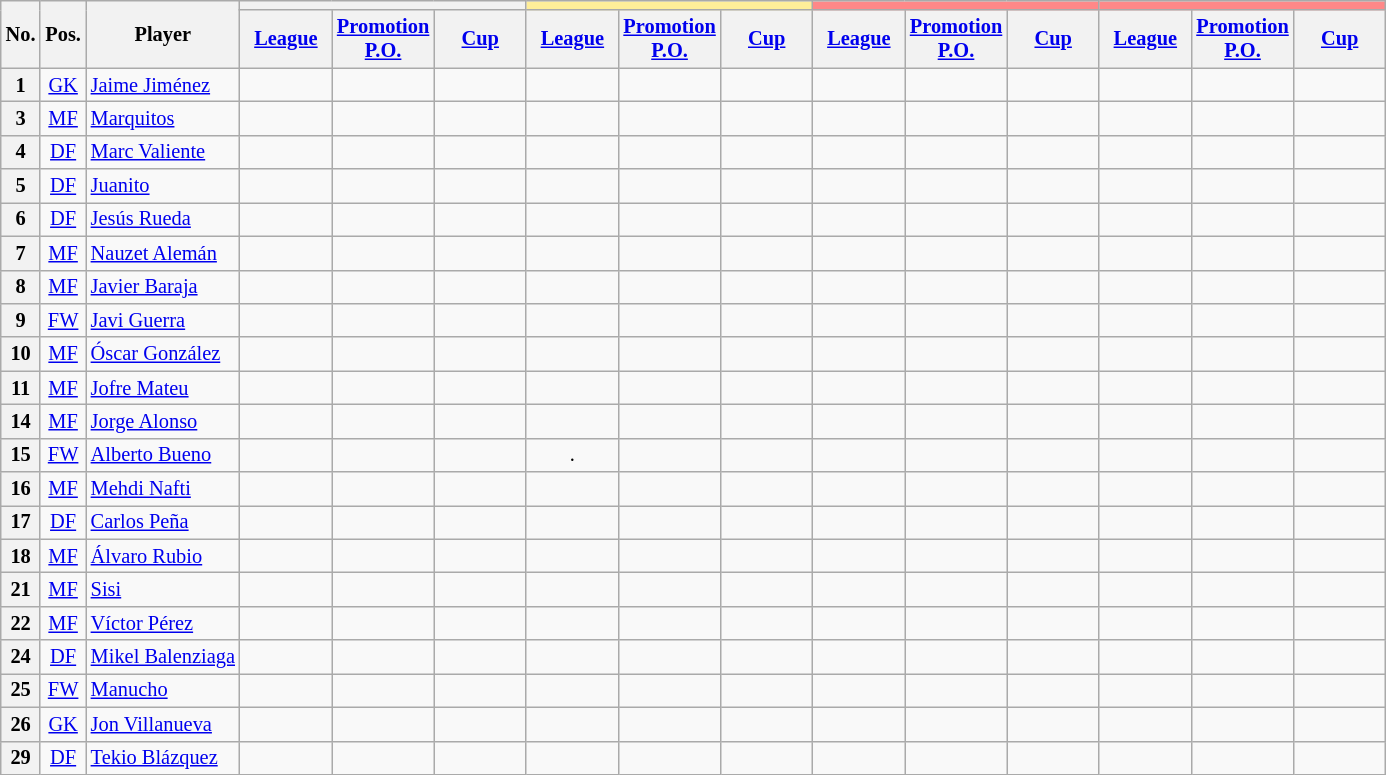<table class="wikitable" style="font-size: 85%">
<tr>
<th rowspan="2">No.</th>
<th rowspan="2">Pos.</th>
<th rowspan="2">Player</th>
<th colspan="3"></th>
<th colspan="3" style="background:#FFEE99"></th>
<th colspan="3" style="background:#FF8888"></th>
<th colspan="3" style="background:#FF8888"></th>
</tr>
<tr>
<th width="55"><a href='#'>League</a></th>
<th width="55"><a href='#'>Promotion<br>P.O.</a></th>
<th width="55"><a href='#'>Cup</a></th>
<th width="55"><a href='#'>League</a></th>
<th width="55"><a href='#'>Promotion<br>P.O.</a></th>
<th width="55"><a href='#'>Cup</a></th>
<th width="55"><a href='#'>League</a></th>
<th width="55"><a href='#'>Promotion<br>P.O.</a></th>
<th width="55"><a href='#'>Cup</a></th>
<th width="55"><a href='#'>League</a></th>
<th width="55"><a href='#'>Promotion<br>P.O.</a></th>
<th width="55"><a href='#'>Cup</a></th>
</tr>
<tr>
<th>1</th>
<td align="center"><a href='#'>GK</a></td>
<td> <a href='#'>Jaime Jiménez</a></td>
<td align="center"></td>
<td align="center"></td>
<td align="center"></td>
<td align="center"></td>
<td align="center"></td>
<td align="center"></td>
<td align="center"></td>
<td align="center"></td>
<td align="center"></td>
<td align="center"></td>
<td align="center"></td>
<td align="center"></td>
</tr>
<tr>
<th>3</th>
<td align="center"><a href='#'>MF</a></td>
<td> <a href='#'>Marquitos</a></td>
<td align="center"></td>
<td align="center"></td>
<td align="center"></td>
<td align="center"></td>
<td align="center"></td>
<td align="center"></td>
<td align="center"></td>
<td align="center"></td>
<td align="center"></td>
<td align="center"></td>
<td align="center"></td>
<td align="center"></td>
</tr>
<tr>
<th>4</th>
<td align="center"><a href='#'>DF</a></td>
<td> <a href='#'>Marc Valiente</a></td>
<td align="center"></td>
<td align="center"></td>
<td align="center"></td>
<td align="center"></td>
<td align="center"></td>
<td align="center"></td>
<td align="center"></td>
<td align="center"></td>
<td align="center"></td>
<td align="center"></td>
<td align="center"></td>
<td align="center"></td>
</tr>
<tr>
<th>5</th>
<td align="center"><a href='#'>DF</a></td>
<td> <a href='#'>Juanito</a></td>
<td align="center"></td>
<td align="center"></td>
<td align="center"></td>
<td align="center"></td>
<td align="center"></td>
<td align="center"></td>
<td align="center"></td>
<td align="center"></td>
<td align="center"></td>
<td align="center"></td>
<td align="center"></td>
<td align="center"></td>
</tr>
<tr>
<th>6</th>
<td align="center"><a href='#'>DF</a></td>
<td> <a href='#'>Jesús Rueda</a></td>
<td align="center"></td>
<td align="center"></td>
<td align="center"></td>
<td align="center"></td>
<td align="center"></td>
<td align="center"></td>
<td align="center"></td>
<td align="center"></td>
<td align="center"></td>
<td align="center"></td>
<td align="center"></td>
<td align="center"></td>
</tr>
<tr>
<th>7</th>
<td align="center"><a href='#'>MF</a></td>
<td> <a href='#'>Nauzet Alemán</a></td>
<td align="center"></td>
<td align="center"></td>
<td align="center"></td>
<td align="center"></td>
<td align="center"></td>
<td align="center"></td>
<td align="center"></td>
<td align="center"></td>
<td align="center"></td>
<td align="center"></td>
<td align="center"></td>
<td align="center"></td>
</tr>
<tr>
<th>8</th>
<td align="center"><a href='#'>MF</a></td>
<td> <a href='#'>Javier Baraja</a></td>
<td align="center"></td>
<td align="center"></td>
<td align="center"></td>
<td align="center"></td>
<td align="center"></td>
<td align="center"></td>
<td align="center"></td>
<td align="center"></td>
<td align="center"></td>
<td align="center"></td>
<td align="center"></td>
<td align="center"></td>
</tr>
<tr>
<th>9</th>
<td align="center"><a href='#'>FW</a></td>
<td> <a href='#'>Javi Guerra</a></td>
<td align="center"></td>
<td align="center"></td>
<td align="center"></td>
<td align="center"></td>
<td align="center"></td>
<td align="center"></td>
<td align="center"></td>
<td align="center"></td>
<td align="center"></td>
<td align="center"></td>
<td align="center"></td>
<td align="center"></td>
</tr>
<tr>
<th>10</th>
<td align="center"><a href='#'>MF</a></td>
<td> <a href='#'>Óscar González</a></td>
<td align="center"></td>
<td align="center"></td>
<td align="center"></td>
<td align="center"></td>
<td align="center"></td>
<td align="center"></td>
<td align="center"></td>
<td align="center"></td>
<td align="center"></td>
<td align="center"></td>
<td align="center"></td>
<td align="center"></td>
</tr>
<tr>
<th>11</th>
<td align="center"><a href='#'>MF</a></td>
<td> <a href='#'>Jofre Mateu</a></td>
<td align="center"></td>
<td align="center"></td>
<td align="center"></td>
<td align="center"></td>
<td align="center"></td>
<td align="center"></td>
<td align="center"></td>
<td align="center"></td>
<td align="center"></td>
<td align="center"></td>
<td align="center"></td>
<td align="center"></td>
</tr>
<tr>
<th>14</th>
<td align="center"><a href='#'>MF</a></td>
<td> <a href='#'>Jorge Alonso</a></td>
<td align="center"></td>
<td align="center"></td>
<td align="center"></td>
<td align="center"></td>
<td align="center"></td>
<td align="center"></td>
<td align="center"></td>
<td align="center"></td>
<td align="center"></td>
<td align="center"></td>
<td align="center"></td>
<td align="center"></td>
</tr>
<tr>
<th>15</th>
<td align="center"><a href='#'>FW</a></td>
<td> <a href='#'>Alberto Bueno</a></td>
<td align="center"></td>
<td align="center"></td>
<td align="center"></td>
<td align="center">.</td>
<td align="center"></td>
<td align="center"></td>
<td align="center"></td>
<td align="center"></td>
<td align="center"></td>
<td align="center"></td>
<td align="center"></td>
<td align="center"></td>
</tr>
<tr>
<th>16</th>
<td align="center"><a href='#'>MF</a></td>
<td> <a href='#'>Mehdi Nafti</a></td>
<td align="center"></td>
<td align="center"></td>
<td align="center"></td>
<td align="center"></td>
<td align="center"></td>
<td align="center"></td>
<td align="center"></td>
<td align="center"></td>
<td align="center"></td>
<td align="center"></td>
<td align="center"></td>
<td align="center"></td>
</tr>
<tr>
<th>17</th>
<td align="center"><a href='#'>DF</a></td>
<td> <a href='#'>Carlos Peña</a></td>
<td align="center"></td>
<td align="center"></td>
<td align="center"></td>
<td align="center"></td>
<td align="center"></td>
<td align="center"></td>
<td align="center"></td>
<td align="center"></td>
<td align="center"></td>
<td align="center"></td>
<td align="center"></td>
<td align="center"></td>
</tr>
<tr>
<th>18</th>
<td align="center"><a href='#'>MF</a></td>
<td> <a href='#'>Álvaro Rubio</a></td>
<td align="center"></td>
<td align="center"></td>
<td align="center"></td>
<td align="center"></td>
<td align="center"></td>
<td align="center"></td>
<td align="center"></td>
<td align="center"></td>
<td align="center"></td>
<td align="center"></td>
<td align="center"></td>
<td align="center"></td>
</tr>
<tr>
<th>21</th>
<td align="center"><a href='#'>MF</a></td>
<td> <a href='#'>Sisi</a></td>
<td align="center"></td>
<td align="center"></td>
<td align="center"></td>
<td align="center"></td>
<td align="center"></td>
<td align="center"></td>
<td align="center"></td>
<td align="center"></td>
<td align="center"></td>
<td align="center"></td>
<td align="center"></td>
<td align="center"></td>
</tr>
<tr>
<th>22</th>
<td align="center"><a href='#'>MF</a></td>
<td> <a href='#'>Víctor Pérez</a></td>
<td align="center"></td>
<td align="center"></td>
<td align="center"></td>
<td align="center"></td>
<td align="center"></td>
<td align="center"></td>
<td align="center"></td>
<td align="center"></td>
<td align="center"></td>
<td align="center"></td>
<td align="center"></td>
<td align="center"></td>
</tr>
<tr>
<th>24</th>
<td align="center"><a href='#'>DF</a></td>
<td> <a href='#'>Mikel Balenziaga</a></td>
<td align="center"></td>
<td align="center"></td>
<td align="center"></td>
<td align="center"></td>
<td align="center"></td>
<td align="center"></td>
<td align="center"></td>
<td align="center"></td>
<td align="center"></td>
<td align="center"></td>
<td align="center"></td>
<td align="center"></td>
</tr>
<tr>
<th>25</th>
<td align="center"><a href='#'>FW</a></td>
<td> <a href='#'>Manucho</a></td>
<td align="center"></td>
<td align="center"></td>
<td align="center"></td>
<td align="center"></td>
<td align="center"></td>
<td align="center"></td>
<td align="center"></td>
<td align="center"></td>
<td align="center"></td>
<td align="center"></td>
<td align="center"></td>
<td align="center"></td>
</tr>
<tr>
<th>26</th>
<td align="center"><a href='#'>GK</a></td>
<td> <a href='#'>Jon Villanueva</a></td>
<td align="center"></td>
<td align="center"></td>
<td align="center"></td>
<td align="center"></td>
<td align="center"></td>
<td align="center"></td>
<td align="center"></td>
<td align="center"></td>
<td align="center"></td>
<td align="center"></td>
<td align="center"></td>
<td align="center"></td>
</tr>
<tr>
<th>29</th>
<td align="center"><a href='#'>DF</a></td>
<td> <a href='#'>Tekio Blázquez</a></td>
<td align="center"></td>
<td align="center"></td>
<td align="center"></td>
<td align="center"></td>
<td align="center"></td>
<td align="center"></td>
<td align="center"></td>
<td align="center"></td>
<td align="center"></td>
<td align="center"></td>
<td align="center"></td>
<td align="center"></td>
</tr>
</table>
